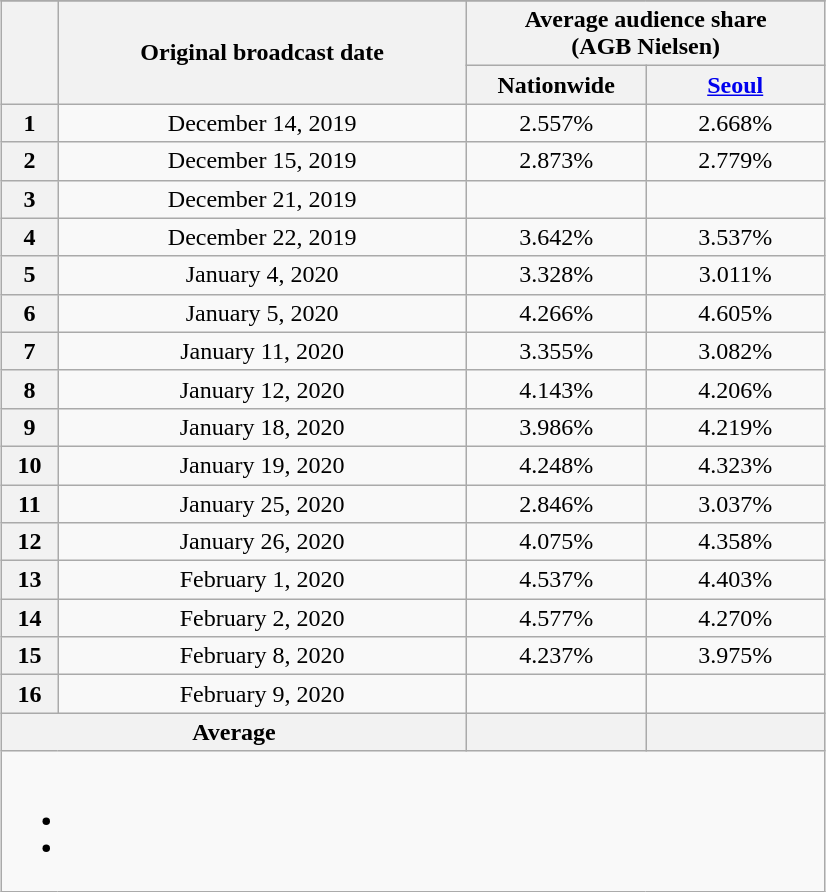<table class="wikitable" style="margin-left:auto; margin-right:auto; width:550px; text-align:center">
<tr>
</tr>
<tr>
<th rowspan="2"></th>
<th rowspan="2">Original broadcast date</th>
<th colspan="2">Average audience share<br>(AGB Nielsen)</th>
</tr>
<tr>
<th scope="col" style="width:7em">Nationwide</th>
<th scope="col" style="width:7em"><a href='#'>Seoul</a></th>
</tr>
<tr>
<th>1</th>
<td>December 14, 2019</td>
<td>2.557% </td>
<td>2.668% </td>
</tr>
<tr>
<th>2</th>
<td>December 15, 2019</td>
<td>2.873% </td>
<td>2.779% </td>
</tr>
<tr>
<th>3</th>
<td>December 21, 2019</td>
<td> </td>
<td> </td>
</tr>
<tr>
<th>4</th>
<td>December 22, 2019</td>
<td>3.642% </td>
<td>3.537% </td>
</tr>
<tr>
<th>5</th>
<td>January 4, 2020</td>
<td>3.328% </td>
<td>3.011% </td>
</tr>
<tr>
<th>6</th>
<td>January 5, 2020</td>
<td>4.266% </td>
<td>4.605% </td>
</tr>
<tr>
<th>7</th>
<td>January 11, 2020</td>
<td>3.355% </td>
<td>3.082% </td>
</tr>
<tr>
<th>8</th>
<td>January 12, 2020</td>
<td>4.143% </td>
<td>4.206% </td>
</tr>
<tr>
<th>9</th>
<td>January 18, 2020</td>
<td>3.986% </td>
<td>4.219% </td>
</tr>
<tr>
<th>10</th>
<td>January 19, 2020</td>
<td>4.248% </td>
<td>4.323% </td>
</tr>
<tr>
<th>11</th>
<td>January 25, 2020</td>
<td>2.846% </td>
<td>3.037% </td>
</tr>
<tr>
<th>12</th>
<td>January 26, 2020</td>
<td>4.075% </td>
<td>4.358% </td>
</tr>
<tr>
<th>13</th>
<td>February 1, 2020</td>
<td>4.537% </td>
<td>4.403% </td>
</tr>
<tr>
<th>14</th>
<td>February 2, 2020</td>
<td>4.577% </td>
<td>4.270% </td>
</tr>
<tr>
<th>15</th>
<td>February 8, 2020</td>
<td>4.237% </td>
<td>3.975% </td>
</tr>
<tr>
<th>16</th>
<td>February 9, 2020</td>
<td> </td>
<td> </td>
</tr>
<tr>
<th colspan="2">Average</th>
<th></th>
<th></th>
</tr>
<tr>
<td colspan="4"><br><ul><li></li><li></li></ul></td>
</tr>
</table>
